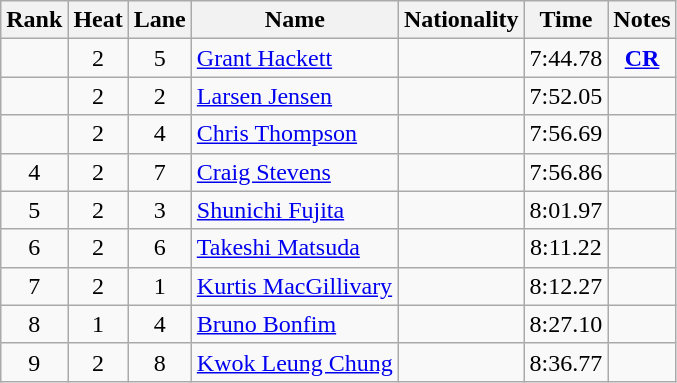<table class="wikitable sortable" style="text-align:center">
<tr>
<th>Rank</th>
<th>Heat</th>
<th>Lane</th>
<th>Name</th>
<th>Nationality</th>
<th>Time</th>
<th>Notes</th>
</tr>
<tr>
<td></td>
<td>2</td>
<td>5</td>
<td align=left><a href='#'>Grant Hackett</a></td>
<td align=left></td>
<td>7:44.78</td>
<td><strong><a href='#'>CR</a></strong></td>
</tr>
<tr>
<td></td>
<td>2</td>
<td>2</td>
<td align=left><a href='#'>Larsen Jensen</a></td>
<td align=left></td>
<td>7:52.05</td>
<td></td>
</tr>
<tr>
<td></td>
<td>2</td>
<td>4</td>
<td align=left><a href='#'>Chris Thompson</a></td>
<td align=left></td>
<td>7:56.69</td>
<td></td>
</tr>
<tr>
<td>4</td>
<td>2</td>
<td>7</td>
<td align=left><a href='#'>Craig Stevens</a></td>
<td align=left></td>
<td>7:56.86</td>
<td></td>
</tr>
<tr>
<td>5</td>
<td>2</td>
<td>3</td>
<td align=left><a href='#'>Shunichi Fujita</a></td>
<td align=left></td>
<td>8:01.97</td>
<td></td>
</tr>
<tr>
<td>6</td>
<td>2</td>
<td>6</td>
<td align=left><a href='#'>Takeshi Matsuda</a></td>
<td align=left></td>
<td>8:11.22</td>
<td></td>
</tr>
<tr>
<td>7</td>
<td>2</td>
<td>1</td>
<td align=left><a href='#'>Kurtis MacGillivary</a></td>
<td align=left></td>
<td>8:12.27</td>
<td></td>
</tr>
<tr>
<td>8</td>
<td>1</td>
<td>4</td>
<td align=left><a href='#'>Bruno Bonfim</a></td>
<td align=left></td>
<td>8:27.10</td>
<td></td>
</tr>
<tr>
<td>9</td>
<td>2</td>
<td>8</td>
<td align=left><a href='#'>Kwok Leung Chung</a></td>
<td align=left></td>
<td>8:36.77</td>
<td></td>
</tr>
</table>
